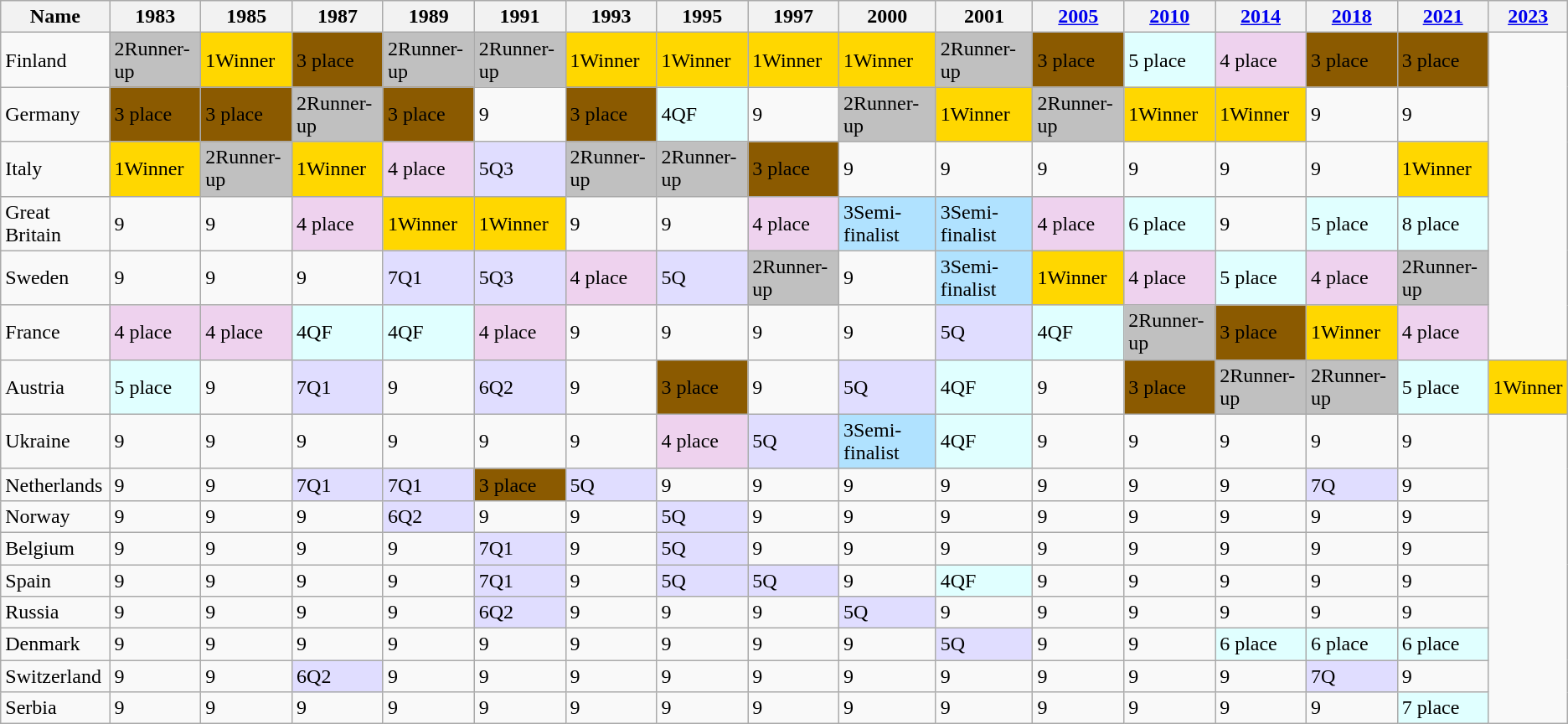<table class="wikitable sortable">
<tr class="hintergrundfarbe5">
<th>Name</th>
<th>1983</th>
<th>1985</th>
<th>1987</th>
<th>1989</th>
<th>1991</th>
<th>1993</th>
<th>1995</th>
<th>1997</th>
<th>2000</th>
<th>2001</th>
<th><a href='#'>2005</a></th>
<th><a href='#'>2010</a></th>
<th><a href='#'>2014</a></th>
<th><a href='#'>2018</a></th>
<th><a href='#'>2021</a></th>
<th><a href='#'>2023</a></th>
</tr>
<tr>
<td><span>Finland</span></td>
<td style="background-color:#C0C0C0;"><span>2</span>Runner-up</td>
<td style="background-color:#FFD700;"><span>1</span>Winner</td>
<td style="background-color:#8B5A00;">3 place</td>
<td style="background-color:#C0C0C0;"><span>2</span>Runner-up</td>
<td style="background-color:#C0C0C0;"><span>2</span>Runner-up</td>
<td style="background-color:#FFD700;"><span>1</span>Winner</td>
<td style="background-color:#FFD700;"><span>1</span>Winner</td>
<td style="background-color:#FFD700;"><span>1</span>Winner</td>
<td style="background-color:#FFD700;"><span>1</span>Winner</td>
<td style="background-color:#C0C0C0;"><span>2</span>Runner-up</td>
<td style="background-color:#8B5A00;">3 place</td>
<td style="background-color:#E0FFFF;">5 place</td>
<td style="background-color:#EED2EE;">4 place</td>
<td style="background-color:#8B5A00;">3 place</td>
<td style="background-color:#8B5A00;">3 place</td>
</tr>
<tr>
<td><span>Germany</span></td>
<td style="background-color:#8B5A00;">3 place</td>
<td style="background-color:#8B5A00;">3 place</td>
<td style="background-color:#C0C0C0;"><span>2</span>Runner-up</td>
<td style="background-color:#8B5A00;">3 place</td>
<td><span>9</span></td>
<td style="background-color:#8B5A00;">3 place</td>
<td style="background-color:#E0FFFF;"><span>4</span>QF</td>
<td><span>9</span></td>
<td style="background-color:#C0C0C0;"><span>2</span>Runner-up</td>
<td style="background-color:#FFD700;"><span>1</span>Winner</td>
<td style="background-color:#C0C0C0;"><span>2</span>Runner-up</td>
<td style="background-color:#FFD700;"><span>1</span>Winner</td>
<td style="background-color:#FFD700;"><span>1</span>Winner</td>
<td><span>9</span></td>
<td><span>9</span></td>
</tr>
<tr>
<td><span>Italy</span></td>
<td style="background-color:#FFD700;"><span>1</span>Winner</td>
<td style="background-color:#C0C0C0;"><span>2</span>Runner-up</td>
<td style="background-color:#FFD700;"><span>1</span>Winner</td>
<td style="background-color:#EED2EE;">4 place</td>
<td style="background-color:#E0DDFF;"><span>5</span>Q3</td>
<td style="background-color:#C0C0C0;"><span>2</span>Runner-up</td>
<td style="background-color:#C0C0C0;"><span>2</span>Runner-up</td>
<td style="background-color:#8B5A00;">3 place</td>
<td><span>9</span></td>
<td><span>9</span></td>
<td><span>9</span></td>
<td><span>9</span></td>
<td><span>9</span></td>
<td><span>9</span></td>
<td style="background-color:#FFD700"><span>1</span>Winner</td>
</tr>
<tr>
<td><span>Great Britain</span></td>
<td><span>9</span></td>
<td><span>9</span></td>
<td style="background-color:#EED2EE;">4 place</td>
<td style="background-color:#FFD700;"><span>1</span>Winner</td>
<td style="background-color:#FFD700;"><span>1</span>Winner</td>
<td><span>9</span></td>
<td><span>9</span></td>
<td style="background-color:#EED2EE;">4 place</td>
<td style="background-color:#B0E2FF;"><span>3</span>Semi-finalist</td>
<td style="background-color:#B0E2FF;"><span>3</span>Semi-finalist</td>
<td style="background-color:#EED2EE;">4 place</td>
<td style="background-color:#E0FFFF">6 place</td>
<td><span>9</span></td>
<td style="background-color:#E0FFFF">5 place</td>
<td style="background-color:#E0FFFF">8 place</td>
</tr>
<tr>
<td><span>Sweden</span></td>
<td><span>9</span></td>
<td><span>9</span></td>
<td><span>9</span></td>
<td style="background-color:#E0DDFF;"><span>7</span>Q1</td>
<td style="background-color:#E0DDFF;"><span>5</span>Q3</td>
<td style="background-color:#EED2EE;">4 place</td>
<td style="background-color:#E0DDFF;"><span>5</span>Q</td>
<td style="background-color:#C0C0C0;"><span>2</span>Runner-up</td>
<td><span>9</span></td>
<td style="background-color:#B0E2FF;"><span>3</span>Semi-finalist</td>
<td style="background-color:#FFD700;"><span>1</span>Winner</td>
<td style="background-color:#EED2EE;">4 place</td>
<td style="background-color:#E0FFFF;">5 place</td>
<td style="background-color:#EED2EE;">4 place</td>
<td style="background-color:#C0C0C0;"><span>2</span>Runner-up</td>
</tr>
<tr>
<td><span>France</span></td>
<td style="background-color:#EED2EE;">4 place</td>
<td style="background-color:#EED2EE;">4 place</td>
<td style="background-color:#E0FFFF;"><span>4</span>QF</td>
<td style="background-color:#E0FFFF;"><span>4</span>QF</td>
<td style="background-color:#EED2EE;">4 place</td>
<td><span>9</span></td>
<td><span>9</span></td>
<td><span>9</span></td>
<td><span>9</span></td>
<td style="background-color:#E0DDFF;"><span>5</span>Q</td>
<td style="background-color:#E0FFFF;"><span>4</span>QF</td>
<td style="background-color:#C0C0C0;"><span>2</span>Runner-up</td>
<td style="background-color:#8B5A00;">3 place</td>
<td style="background-color:#FFD700;"><span>1</span>Winner</td>
<td style="background-color:#EED2EE;">4 place</td>
</tr>
<tr>
<td><span>Austria</span></td>
<td style="background-color:#E0FFFF;">5 place</td>
<td><span>9</span></td>
<td style="background-color:#E0DDFF;"><span>7</span>Q1</td>
<td><span>9</span></td>
<td style="background-color:#E0DDFF;"><span>6</span>Q2</td>
<td><span>9</span></td>
<td style="background-color:#8B5A00;">3 place</td>
<td><span>9</span></td>
<td style="background-color:#E0DDFF;"><span>5</span>Q</td>
<td style="background-color:#E0FFFF;"><span>4</span>QF</td>
<td><span>9</span></td>
<td style="background-color:#8B5A00;">3 place</td>
<td style="background-color:#C0C0C0;"><span>2</span>Runner-up</td>
<td style="background-color:#C0C0C0;"><span>2</span>Runner-up</td>
<td style="background-color:#E0FFFF;">5 place</td>
<td style="background-color:#FFD700;"><span>1</span>Winner</td>
</tr>
<tr>
<td><span>Ukraine</span></td>
<td><span>9</span></td>
<td><span>9</span></td>
<td><span>9</span></td>
<td><span>9</span></td>
<td><span>9</span></td>
<td><span>9</span></td>
<td style="background-color:#EED2EE;">4 place</td>
<td style="background-color:#E0DDFF;"><span>5</span>Q</td>
<td style="background-color:#B0E2FF;"><span>3</span>Semi-finalist</td>
<td style="background-color:#E0FFFF;"><span>4</span>QF</td>
<td><span>9</span></td>
<td><span>9</span></td>
<td><span>9</span></td>
<td><span>9</span></td>
<td><span>9</span></td>
</tr>
<tr>
<td><span>Netherlands</span></td>
<td><span>9</span></td>
<td><span>9</span></td>
<td style="background-color:#E0DDFF"><span>7</span>Q1</td>
<td style="background-color:#E0DDFF"><span>7</span>Q1</td>
<td style="background-color:#8B5A00">3 place</td>
<td style="background-color:#E0DDFF"><span>5</span>Q</td>
<td><span>9</span></td>
<td><span>9</span></td>
<td><span>9</span></td>
<td><span>9</span></td>
<td><span>9</span></td>
<td><span>9</span></td>
<td><span>9</span></td>
<td style="background-color:#E0DDFF;"><span>7</span>Q</td>
<td><span>9</span></td>
</tr>
<tr>
<td><span>Norway</span></td>
<td><span>9</span></td>
<td><span>9</span></td>
<td><span>9</span></td>
<td style="background-color:#E0DDFF;"><span>6</span>Q2</td>
<td><span>9</span></td>
<td><span>9</span></td>
<td style="background-color:#E0DDFF;"><span>5</span>Q</td>
<td><span>9</span></td>
<td><span>9</span></td>
<td><span>9</span></td>
<td><span>9</span></td>
<td><span>9</span></td>
<td><span>9</span></td>
<td><span>9</span></td>
<td><span>9</span></td>
</tr>
<tr>
<td><span>Belgium</span></td>
<td><span>9</span></td>
<td><span>9</span></td>
<td><span>9</span></td>
<td><span>9</span></td>
<td style="background-color:#E0DDFF;"><span>7</span>Q1</td>
<td><span>9</span></td>
<td style="background-color:#E0DDFF;"><span>5</span>Q</td>
<td><span>9</span></td>
<td><span>9</span></td>
<td><span>9</span></td>
<td><span>9</span></td>
<td><span>9</span></td>
<td><span>9</span></td>
<td><span>9</span></td>
<td><span>9</span></td>
</tr>
<tr>
<td><span>Spain</span></td>
<td><span>9</span></td>
<td><span>9</span></td>
<td><span>9</span></td>
<td><span>9</span></td>
<td style="background-color:#E0DDFF;"><span>7</span>Q1</td>
<td><span>9</span></td>
<td style="background-color:#E0DDFF;"><span>5</span>Q</td>
<td style="background-color:#E0DDFF;"><span>5</span>Q</td>
<td><span>9</span></td>
<td style="background-color:#E0FFFF;"><span>4</span>QF</td>
<td><span>9</span></td>
<td><span>9</span></td>
<td><span>9</span></td>
<td><span>9</span></td>
<td><span>9</span></td>
</tr>
<tr>
<td><span>Russia</span></td>
<td><span>9</span></td>
<td><span>9</span></td>
<td><span>9</span></td>
<td><span>9</span></td>
<td style="background-color:#E0DDFF;"><span>6</span>Q2</td>
<td><span>9</span></td>
<td><span>9</span></td>
<td><span>9</span></td>
<td style="background-color:#E0DDFF;"><span>5</span>Q</td>
<td><span>9</span></td>
<td><span>9</span></td>
<td><span>9</span></td>
<td><span>9</span></td>
<td><span>9</span></td>
<td><span>9</span></td>
</tr>
<tr>
<td><span>Denmark</span></td>
<td><span>9</span></td>
<td><span>9</span></td>
<td><span>9</span></td>
<td><span>9</span></td>
<td><span>9</span></td>
<td><span>9</span></td>
<td><span>9</span></td>
<td><span>9</span></td>
<td><span>9</span></td>
<td style="background-color:#E0DDFF;"><span>5</span>Q</td>
<td><span>9</span></td>
<td><span>9</span></td>
<td style="background-color:#E0FFFF">6 place</td>
<td style="background-color:#E0FFFF">6 place</td>
<td style="background-color:#E0FFFF">6 place</td>
</tr>
<tr>
<td><span>Switzerland</span></td>
<td><span>9</span></td>
<td><span>9</span></td>
<td style="background-color:#E0DDFF;"><span>6</span>Q2</td>
<td><span>9</span></td>
<td><span>9</span></td>
<td><span>9</span></td>
<td><span>9</span></td>
<td><span>9</span></td>
<td><span>9</span></td>
<td><span>9</span></td>
<td><span>9</span></td>
<td><span>9</span></td>
<td><span>9</span></td>
<td style="background-color:#E0DDFF;"><span>7</span>Q</td>
<td><span>9</span></td>
</tr>
<tr>
<td><span>Serbia</span></td>
<td><span>9</span></td>
<td><span>9</span></td>
<td><span>9</span></td>
<td><span>9</span></td>
<td><span>9</span></td>
<td><span>9</span></td>
<td><span>9</span></td>
<td><span>9</span></td>
<td><span>9</span></td>
<td><span>9</span></td>
<td><span>9</span></td>
<td><span>9</span></td>
<td><span>9</span></td>
<td><span>9</span></td>
<td style="background-color:#E0FFFF">7 place</td>
</tr>
</table>
